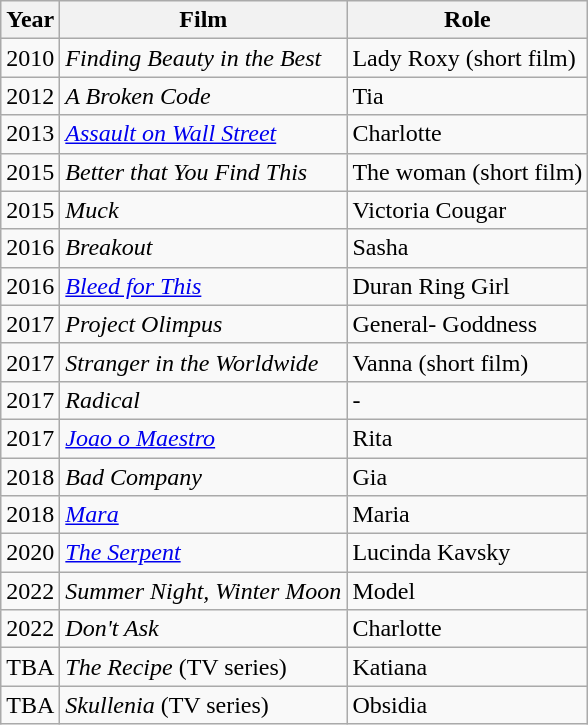<table class="wikitable plainrwheaders">
<tr>
<th>Year</th>
<th>Film</th>
<th>Role</th>
</tr>
<tr>
<td>2010</td>
<td><em>Finding Beauty in the Best</em></td>
<td>Lady Roxy (short film)</td>
</tr>
<tr>
<td>2012</td>
<td><em>A Broken Code</em></td>
<td>Tia</td>
</tr>
<tr>
<td>2013</td>
<td><em><a href='#'>Assault on Wall Street</a></em></td>
<td>Charlotte</td>
</tr>
<tr>
<td>2015</td>
<td><em>Better that You Find This</em></td>
<td>The woman (short film)</td>
</tr>
<tr>
<td>2015</td>
<td><em>Muck</em></td>
<td>Victoria Cougar</td>
</tr>
<tr>
<td>2016</td>
<td><em>Breakout</em></td>
<td>Sasha</td>
</tr>
<tr>
<td rowspan="1">2016</td>
<td><em><a href='#'>Bleed for This</a></em></td>
<td>Duran Ring Girl</td>
</tr>
<tr>
<td>2017</td>
<td><em>Project Olimpus</em></td>
<td>General- Goddness</td>
</tr>
<tr>
<td>2017</td>
<td><em>Stranger in the Worldwide</em></td>
<td>Vanna (short film)</td>
</tr>
<tr>
<td>2017</td>
<td><em>Radical</em></td>
<td>-</td>
</tr>
<tr>
<td>2017</td>
<td><em><a href='#'>Joao o Maestro</a></em></td>
<td>Rita</td>
</tr>
<tr>
<td>2018</td>
<td><em>Bad Company</em></td>
<td>Gia</td>
</tr>
<tr>
<td>2018</td>
<td><em><a href='#'>Mara</a></em></td>
<td>Maria</td>
</tr>
<tr>
<td rowspan="1">2020</td>
<td><em><a href='#'>The Serpent</a></em></td>
<td>Lucinda Kavsky</td>
</tr>
<tr>
<td>2022</td>
<td><em>Summer Night, Winter Moon</em></td>
<td>Model</td>
</tr>
<tr>
<td>2022</td>
<td><em>Don't Ask</em></td>
<td>Charlotte</td>
</tr>
<tr>
<td>TBA</td>
<td><em>The Recipe</em> (TV series)</td>
<td>Katiana</td>
</tr>
<tr>
<td>TBA</td>
<td><em>Skullenia</em> (TV series)</td>
<td>Obsidia</td>
</tr>
</table>
